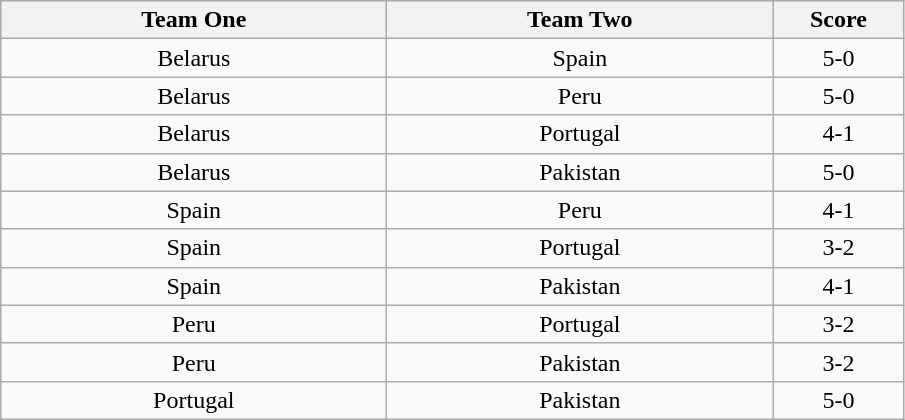<table class="wikitable" style="text-align: center">
<tr>
<th width=250>Team One</th>
<th width=250>Team Two</th>
<th width=80>Score</th>
</tr>
<tr>
<td> Belarus</td>
<td> Spain</td>
<td>5-0</td>
</tr>
<tr>
<td> Belarus</td>
<td> Peru</td>
<td>5-0</td>
</tr>
<tr>
<td> Belarus</td>
<td> Portugal</td>
<td>4-1</td>
</tr>
<tr>
<td> Belarus</td>
<td> Pakistan</td>
<td>5-0</td>
</tr>
<tr>
<td> Spain</td>
<td> Peru</td>
<td>4-1</td>
</tr>
<tr>
<td> Spain</td>
<td> Portugal</td>
<td>3-2</td>
</tr>
<tr>
<td> Spain</td>
<td> Pakistan</td>
<td>4-1</td>
</tr>
<tr>
<td> Peru</td>
<td> Portugal</td>
<td>3-2</td>
</tr>
<tr>
<td> Peru</td>
<td> Pakistan</td>
<td>3-2</td>
</tr>
<tr>
<td> Portugal</td>
<td> Pakistan</td>
<td>5-0</td>
</tr>
</table>
